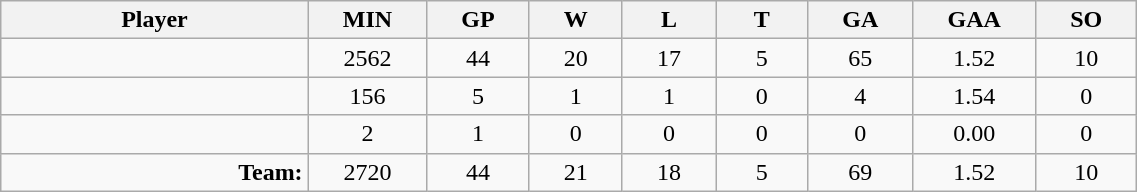<table class="wikitable sortable" width="60%">
<tr>
<th bgcolor="#DDDDFF" width="10%">Player</th>
<th width="3%" bgcolor="#DDDDFF" title="Minutes played">MIN</th>
<th width="3%" bgcolor="#DDDDFF" title="Games played in">GP</th>
<th width="3%" bgcolor="#DDDDFF" title="Wins">W</th>
<th width="3%" bgcolor="#DDDDFF"title="Losses">L</th>
<th width="3%" bgcolor="#DDDDFF" title="Ties">T</th>
<th width="3%" bgcolor="#DDDDFF" title="Goals against">GA</th>
<th width="3%" bgcolor="#DDDDFF" title="Goals against average">GAA</th>
<th width="3%" bgcolor="#DDDDFF"title="Shut-outs">SO</th>
</tr>
<tr align="center">
<td align="right"></td>
<td>2562</td>
<td>44</td>
<td>20</td>
<td>17</td>
<td>5</td>
<td>65</td>
<td>1.52</td>
<td>10</td>
</tr>
<tr align="center">
<td align="right"></td>
<td>156</td>
<td>5</td>
<td>1</td>
<td>1</td>
<td>0</td>
<td>4</td>
<td>1.54</td>
<td>0</td>
</tr>
<tr align="center">
<td align="right"></td>
<td>2</td>
<td>1</td>
<td>0</td>
<td>0</td>
<td>0</td>
<td>0</td>
<td>0.00</td>
<td>0</td>
</tr>
<tr align="center">
<td align="right"><strong>Team:</strong></td>
<td>2720</td>
<td>44</td>
<td>21</td>
<td>18</td>
<td>5</td>
<td>69</td>
<td>1.52</td>
<td>10</td>
</tr>
</table>
